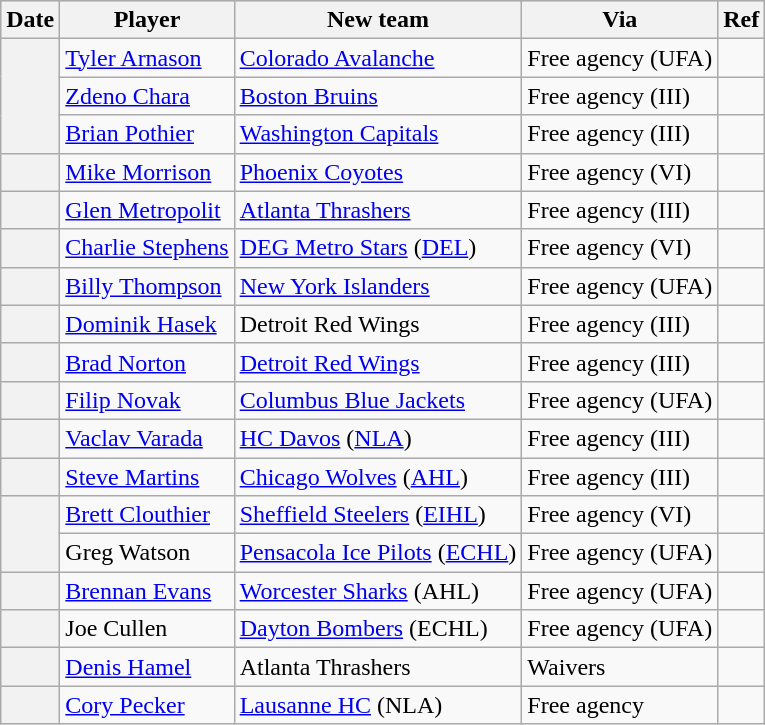<table class="wikitable plainrowheaders">
<tr style="background:#ddd; text-align:center;">
<th>Date</th>
<th>Player</th>
<th>New team</th>
<th>Via</th>
<th>Ref</th>
</tr>
<tr>
<th scope="row" rowspan=3></th>
<td><a href='#'>Tyler Arnason</a></td>
<td><a href='#'>Colorado Avalanche</a></td>
<td>Free agency (UFA)</td>
<td></td>
</tr>
<tr>
<td><a href='#'>Zdeno Chara</a></td>
<td><a href='#'>Boston Bruins</a></td>
<td>Free agency (III)</td>
<td></td>
</tr>
<tr>
<td><a href='#'>Brian Pothier</a></td>
<td><a href='#'>Washington Capitals</a></td>
<td>Free agency (III)</td>
<td></td>
</tr>
<tr>
<th scope="row"></th>
<td><a href='#'>Mike Morrison</a></td>
<td><a href='#'>Phoenix Coyotes</a></td>
<td>Free agency (VI)</td>
<td></td>
</tr>
<tr>
<th scope="row"></th>
<td><a href='#'>Glen Metropolit</a></td>
<td><a href='#'>Atlanta Thrashers</a></td>
<td>Free agency (III)</td>
<td></td>
</tr>
<tr>
<th scope="row"></th>
<td><a href='#'>Charlie Stephens</a></td>
<td><a href='#'>DEG Metro Stars</a> (<a href='#'>DEL</a>)</td>
<td>Free agency (VI)</td>
<td></td>
</tr>
<tr>
<th scope="row"></th>
<td><a href='#'>Billy Thompson</a></td>
<td><a href='#'>New York Islanders</a></td>
<td>Free agency (UFA)</td>
<td></td>
</tr>
<tr>
<th scope="row"></th>
<td><a href='#'>Dominik Hasek</a></td>
<td>Detroit Red Wings</td>
<td>Free agency (III)</td>
<td></td>
</tr>
<tr>
<th scope="row"></th>
<td><a href='#'>Brad Norton</a></td>
<td><a href='#'>Detroit Red Wings</a></td>
<td>Free agency (III)</td>
<td></td>
</tr>
<tr>
<th scope="row"></th>
<td><a href='#'>Filip Novak</a></td>
<td><a href='#'>Columbus Blue Jackets</a></td>
<td>Free agency (UFA)</td>
<td></td>
</tr>
<tr>
<th scope="row"></th>
<td><a href='#'>Vaclav Varada</a></td>
<td><a href='#'>HC Davos</a> (<a href='#'>NLA</a>)</td>
<td>Free agency (III)</td>
<td></td>
</tr>
<tr>
<th scope="row"></th>
<td><a href='#'>Steve Martins</a></td>
<td><a href='#'>Chicago Wolves</a> (<a href='#'>AHL</a>)</td>
<td>Free agency (III)</td>
<td></td>
</tr>
<tr>
<th scope="row" rowspan=2></th>
<td><a href='#'>Brett Clouthier</a></td>
<td><a href='#'>Sheffield Steelers</a> (<a href='#'>EIHL</a>)</td>
<td>Free agency (VI)</td>
<td></td>
</tr>
<tr>
<td>Greg Watson</td>
<td><a href='#'>Pensacola Ice Pilots</a> (<a href='#'>ECHL</a>)</td>
<td>Free agency (UFA)</td>
<td></td>
</tr>
<tr>
<th scope="row"></th>
<td><a href='#'>Brennan Evans</a></td>
<td><a href='#'>Worcester Sharks</a> (AHL)</td>
<td>Free agency (UFA)</td>
<td></td>
</tr>
<tr>
<th scope="row"></th>
<td>Joe Cullen</td>
<td><a href='#'>Dayton Bombers</a> (ECHL)</td>
<td>Free agency (UFA)</td>
<td></td>
</tr>
<tr>
<th scope="row"></th>
<td><a href='#'>Denis Hamel</a></td>
<td>Atlanta Thrashers</td>
<td>Waivers</td>
<td></td>
</tr>
<tr>
<th scope="row"></th>
<td><a href='#'>Cory Pecker</a></td>
<td><a href='#'>Lausanne HC</a> (NLA)</td>
<td>Free agency</td>
<td></td>
</tr>
</table>
